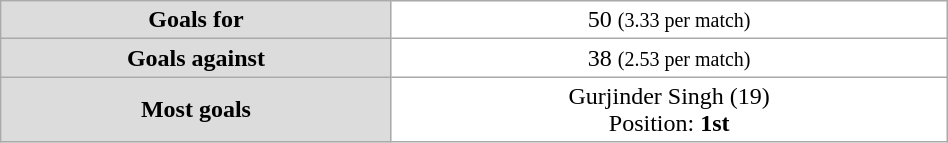<table class="wikitable" style="width:50%;text-align:center">
<tr>
<td style="background:gainsboro;"><strong>Goals for</strong></td>
<td style="background:white;">50 <small>(3.33 per match)</small></td>
</tr>
<tr>
<td style="background:gainsboro;"><strong>Goals against</strong></td>
<td style="background:white;">38 <small>(2.53 per match)</small></td>
</tr>
<tr>
<td style="background:gainsboro;"><strong>Most goals</strong></td>
<td style="background:white;"> Gurjinder Singh (19) <br> Position: <strong>1st</strong></td>
</tr>
</table>
